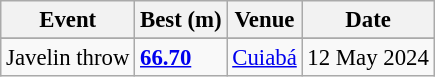<table class="wikitable" style="border-collapse: collapse; font-size: 95%;">
<tr>
<th>Event</th>
<th>Best (m)</th>
<th>Venue</th>
<th>Date</th>
</tr>
<tr>
</tr>
<tr>
<td>Javelin throw</td>
<td><strong><a href='#'>66.70</a> </strong></td>
<td> <a href='#'>Cuiabá</a></td>
<td>12 May 2024</td>
</tr>
</table>
